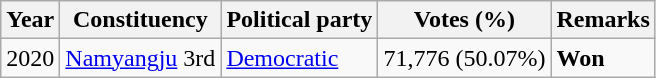<table class="wikitable">
<tr>
<th>Year</th>
<th>Constituency</th>
<th>Political party</th>
<th>Votes (%)</th>
<th>Remarks</th>
</tr>
<tr>
<td>2020</td>
<td><a href='#'>Namyangju</a> 3rd</td>
<td><a href='#'>Democratic</a></td>
<td>71,776 (50.07%)</td>
<td><strong>Won</strong></td>
</tr>
</table>
